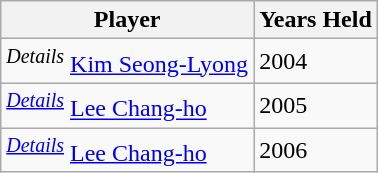<table class="wikitable">
<tr>
<th>Player</th>
<th>Years Held</th>
</tr>
<tr>
<td><sup><em>Details</em></sup> <a href='#'>Kim Seong-Lyong</a></td>
<td>2004</td>
</tr>
<tr>
<td><sup><em><a href='#'>Details</a></em></sup> <a href='#'>Lee Chang-ho</a></td>
<td>2005</td>
</tr>
<tr>
<td><sup><em><a href='#'>Details</a></em></sup> <a href='#'>Lee Chang-ho</a></td>
<td>2006</td>
</tr>
</table>
